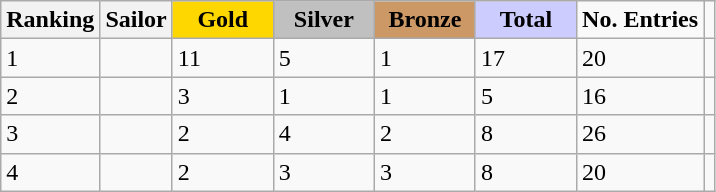<table class="wikitable">
<tr>
<th style="text-align:center"><strong>Ranking</strong></th>
<th style="text-align:center"><strong>Sailor</strong></th>
<td style="background:gold; width:60px; text-align:center;"><strong>Gold</strong></td>
<td style="background:silver; width:60px; text-align:center;"><strong>Silver</strong></td>
<td style="background:#c96; width:60px; text-align:center;"><strong>Bronze</strong></td>
<td style="background:#ccf; width:60px; text-align:center;"><strong>Total</strong></td>
<td width:60px; text-align:center;"><strong>No. Entries</strong></td>
</tr>
<tr>
<td>1</td>
<td></td>
<td>11</td>
<td>5</td>
<td>1</td>
<td>17</td>
<td>20</td>
<td></td>
</tr>
<tr>
<td>2</td>
<td></td>
<td>3</td>
<td>1</td>
<td>1</td>
<td>5</td>
<td>16</td>
<td></td>
</tr>
<tr>
<td>3</td>
<td></td>
<td>2</td>
<td>4</td>
<td>2</td>
<td>8</td>
<td>26</td>
<td></td>
</tr>
<tr>
<td>4</td>
<td></td>
<td>2</td>
<td>3</td>
<td>3</td>
<td>8</td>
<td>20</td>
<td></td>
</tr>
</table>
